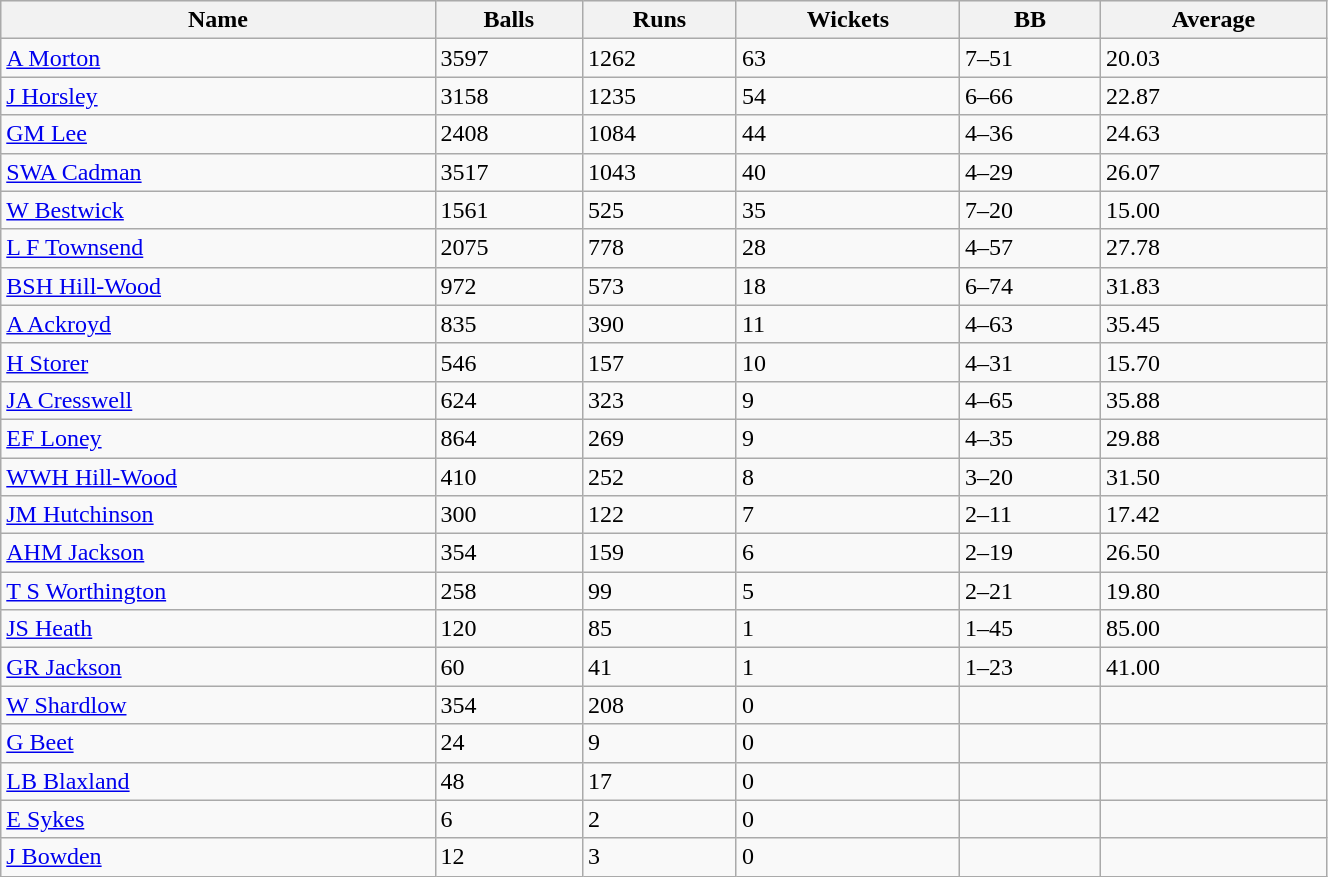<table class="wikitable sortable" style="width:70%;">
<tr style="background:#efefef;">
<th>Name</th>
<th>Balls</th>
<th>Runs</th>
<th>Wickets</th>
<th>BB</th>
<th>Average</th>
</tr>
<tr>
<td><a href='#'>A Morton</a></td>
<td>3597</td>
<td>1262</td>
<td>63</td>
<td>7–51</td>
<td>20.03</td>
</tr>
<tr>
<td><a href='#'>J Horsley</a></td>
<td>3158</td>
<td>1235</td>
<td>54</td>
<td>6–66</td>
<td>22.87</td>
</tr>
<tr>
<td><a href='#'>GM Lee</a></td>
<td>2408</td>
<td>1084</td>
<td>44</td>
<td>4–36</td>
<td>24.63</td>
</tr>
<tr>
<td><a href='#'>SWA Cadman</a></td>
<td>3517</td>
<td>1043</td>
<td>40</td>
<td>4–29</td>
<td>26.07</td>
</tr>
<tr>
<td><a href='#'>W Bestwick</a></td>
<td>1561</td>
<td>525</td>
<td>35</td>
<td>7–20</td>
<td>15.00</td>
</tr>
<tr>
<td><a href='#'>L F Townsend</a></td>
<td>2075</td>
<td>778</td>
<td>28</td>
<td>4–57</td>
<td>27.78</td>
</tr>
<tr>
<td><a href='#'>BSH Hill-Wood</a></td>
<td>972</td>
<td>573</td>
<td>18</td>
<td>6–74</td>
<td>31.83</td>
</tr>
<tr>
<td><a href='#'>A Ackroyd</a></td>
<td>835</td>
<td>390</td>
<td>11</td>
<td>4–63</td>
<td>35.45</td>
</tr>
<tr>
<td><a href='#'>H Storer</a></td>
<td>546</td>
<td>157</td>
<td>10</td>
<td>4–31</td>
<td>15.70</td>
</tr>
<tr>
<td><a href='#'>JA Cresswell</a></td>
<td>624</td>
<td>323</td>
<td>9</td>
<td>4–65</td>
<td>35.88</td>
</tr>
<tr>
<td><a href='#'>EF Loney</a></td>
<td>864</td>
<td>269</td>
<td>9</td>
<td>4–35</td>
<td>29.88</td>
</tr>
<tr>
<td><a href='#'>WWH Hill-Wood</a></td>
<td>410</td>
<td>252</td>
<td>8</td>
<td>3–20</td>
<td>31.50</td>
</tr>
<tr>
<td><a href='#'>JM Hutchinson</a></td>
<td>300</td>
<td>122</td>
<td>7</td>
<td>2–11</td>
<td>17.42</td>
</tr>
<tr>
<td><a href='#'>AHM Jackson</a></td>
<td>354</td>
<td>159</td>
<td>6</td>
<td>2–19</td>
<td>26.50</td>
</tr>
<tr>
<td><a href='#'>T S Worthington</a></td>
<td>258</td>
<td>99</td>
<td>5</td>
<td>2–21</td>
<td>19.80</td>
</tr>
<tr>
<td><a href='#'>JS Heath</a></td>
<td>120</td>
<td>85</td>
<td>1</td>
<td>1–45</td>
<td>85.00</td>
</tr>
<tr>
<td><a href='#'>GR Jackson</a></td>
<td>60</td>
<td>41</td>
<td>1</td>
<td>1–23</td>
<td>41.00</td>
</tr>
<tr>
<td><a href='#'>W Shardlow</a></td>
<td>354</td>
<td>208</td>
<td>0</td>
<td></td>
<td></td>
</tr>
<tr>
<td><a href='#'>G Beet</a></td>
<td>24</td>
<td>9</td>
<td>0</td>
<td></td>
<td></td>
</tr>
<tr>
<td><a href='#'>LB Blaxland</a></td>
<td>48</td>
<td>17</td>
<td>0</td>
<td></td>
<td></td>
</tr>
<tr>
<td><a href='#'>E Sykes</a></td>
<td>6</td>
<td>2</td>
<td>0</td>
<td></td>
<td></td>
</tr>
<tr>
<td><a href='#'>J Bowden</a></td>
<td>12</td>
<td>3</td>
<td>0</td>
<td></td>
<td></td>
</tr>
</table>
